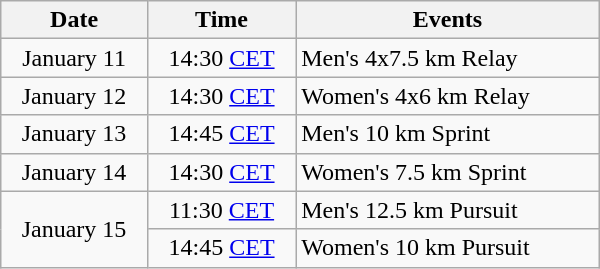<table class="wikitable" style="text-align: center" width="400">
<tr>
<th>Date</th>
<th>Time</th>
<th>Events</th>
</tr>
<tr>
<td>January 11</td>
<td>14:30 <a href='#'>CET</a></td>
<td style="text-align: left">Men's 4x7.5 km Relay</td>
</tr>
<tr>
<td>January 12</td>
<td>14:30 <a href='#'>CET</a></td>
<td style="text-align: left">Women's 4x6 km Relay</td>
</tr>
<tr>
<td>January 13</td>
<td>14:45 <a href='#'>CET</a></td>
<td style="text-align: left">Men's 10 km Sprint</td>
</tr>
<tr>
<td>January 14</td>
<td>14:30 <a href='#'>CET</a></td>
<td style="text-align: left">Women's 7.5 km Sprint</td>
</tr>
<tr>
<td rowspan=2>January 15</td>
<td>11:30 <a href='#'>CET</a></td>
<td style="text-align: left">Men's 12.5 km Pursuit</td>
</tr>
<tr>
<td>14:45 <a href='#'>CET</a></td>
<td style="text-align: left">Women's 10 km Pursuit</td>
</tr>
</table>
